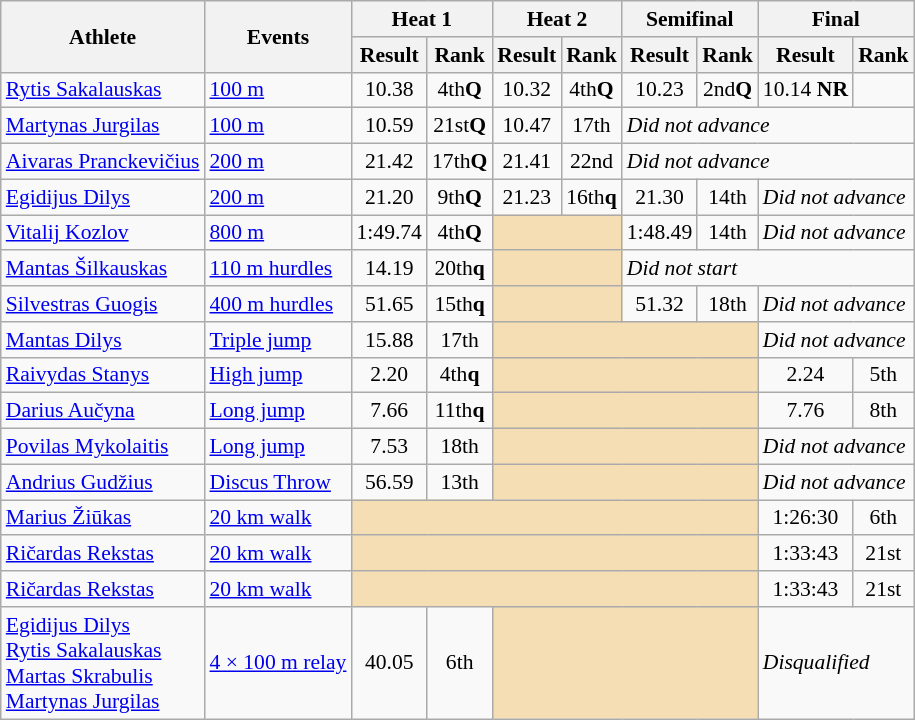<table class=wikitable style="font-size:90%">
<tr>
<th rowspan="2">Athlete</th>
<th rowspan="2">Events</th>
<th colspan="2">Heat 1</th>
<th colspan="2">Heat 2</th>
<th colspan="2">Semifinal</th>
<th colspan="2">Final</th>
</tr>
<tr>
<th>Result</th>
<th>Rank</th>
<th>Result</th>
<th>Rank</th>
<th>Result</th>
<th>Rank</th>
<th>Result</th>
<th>Rank</th>
</tr>
<tr>
<td><a href='#'>Rytis Sakalauskas</a></td>
<td><a href='#'>100 m</a></td>
<td align=center>10.38</td>
<td align=center>4th<strong>Q</strong></td>
<td align=center>10.32</td>
<td align=center>4th<strong>Q</strong></td>
<td align=center>10.23</td>
<td align=center>2nd<strong>Q</strong></td>
<td align=center>10.14 <strong>NR</strong></td>
<td align=center></td>
</tr>
<tr>
<td><a href='#'>Martynas Jurgilas</a></td>
<td><a href='#'>100 m</a></td>
<td align=center>10.59</td>
<td align=center>21st<strong>Q</strong></td>
<td align=center>10.47</td>
<td align=center>17th</td>
<td colspan="4"><em>Did not advance</em></td>
</tr>
<tr>
<td><a href='#'>Aivaras Pranckevičius</a></td>
<td><a href='#'>200 m</a></td>
<td align=center>21.42</td>
<td align=center>17th<strong>Q</strong></td>
<td align=center>21.41</td>
<td align=center>22nd</td>
<td colspan="4"><em>Did not advance</em></td>
</tr>
<tr>
<td><a href='#'>Egidijus Dilys</a></td>
<td><a href='#'>200 m</a></td>
<td align=center>21.20</td>
<td align=center>9th<strong>Q</strong></td>
<td align=center>21.23</td>
<td align=center>16th<strong>q</strong></td>
<td align=center>21.30</td>
<td align=center>14th</td>
<td colspan="2"><em>Did not advance</em></td>
</tr>
<tr>
<td><a href='#'>Vitalij Kozlov</a></td>
<td><a href='#'>800 m</a></td>
<td align=center>1:49.74</td>
<td align=center>4th<strong>Q</strong></td>
<td colspan=2 bgcolor=wheat></td>
<td align=center>1:48.49</td>
<td align=center>14th</td>
<td colspan="2"><em>Did not advance</em></td>
</tr>
<tr>
<td><a href='#'>Mantas Šilkauskas</a></td>
<td><a href='#'>110 m hurdles</a></td>
<td align=center>14.19</td>
<td align=center>20th<strong>q</strong></td>
<td colspan=2 bgcolor=wheat></td>
<td colspan="4"><em>Did not start</em></td>
</tr>
<tr>
<td><a href='#'>Silvestras Guogis</a></td>
<td><a href='#'>400 m hurdles</a></td>
<td align=center>51.65</td>
<td align=center>15th<strong>q</strong></td>
<td colspan=2 bgcolor=wheat></td>
<td align=center>51.32</td>
<td align=center>18th</td>
<td colspan="2"><em>Did not advance</em></td>
</tr>
<tr>
<td><a href='#'>Mantas Dilys</a></td>
<td><a href='#'>Triple jump</a></td>
<td align=center>15.88</td>
<td align=center>17th</td>
<td colspan=4 bgcolor=wheat></td>
<td colspan="2"><em>Did not advance</em></td>
</tr>
<tr>
<td><a href='#'>Raivydas Stanys</a></td>
<td><a href='#'>High jump</a></td>
<td align=center>2.20</td>
<td align=center>4th<strong>q</strong></td>
<td colspan=4 bgcolor=wheat></td>
<td align=center>2.24</td>
<td align=center>5th</td>
</tr>
<tr>
<td><a href='#'>Darius Aučyna</a></td>
<td><a href='#'>Long jump</a></td>
<td align=center>7.66</td>
<td align=center>11th<strong>q</strong></td>
<td colspan=4 bgcolor=wheat></td>
<td align=center>7.76</td>
<td align=center>8th</td>
</tr>
<tr>
<td><a href='#'>Povilas Mykolaitis</a></td>
<td><a href='#'>Long jump</a></td>
<td align=center>7.53</td>
<td align=center>18th</td>
<td colspan=4 bgcolor=wheat></td>
<td colspan="2"><em>Did not advance</em></td>
</tr>
<tr>
<td><a href='#'>Andrius Gudžius</a></td>
<td><a href='#'>Discus Throw</a></td>
<td align=center>56.59</td>
<td align=center>13th</td>
<td colspan=4 bgcolor=wheat></td>
<td colspan="2"><em>Did not advance</em></td>
</tr>
<tr>
<td><a href='#'>Marius Žiūkas</a></td>
<td><a href='#'>20 km walk</a></td>
<td colspan=6 bgcolor=wheat></td>
<td align=center>1:26:30</td>
<td align=center>6th</td>
</tr>
<tr>
<td><a href='#'>Ričardas Rekstas</a></td>
<td><a href='#'>20 km walk</a></td>
<td colspan=6 bgcolor=wheat></td>
<td align=center>1:33:43</td>
<td align=center>21st</td>
</tr>
<tr>
<td><a href='#'>Ričardas Rekstas</a></td>
<td><a href='#'>20 km walk</a></td>
<td colspan=6 bgcolor=wheat></td>
<td align=center>1:33:43</td>
<td align=center>21st</td>
</tr>
<tr>
<td><a href='#'>Egidijus Dilys</a> <br> <a href='#'>Rytis Sakalauskas</a> <br> <a href='#'>Martas Skrabulis</a> <br> <a href='#'>Martynas Jurgilas</a></td>
<td><a href='#'>4 × 100 m relay</a></td>
<td align=center>40.05</td>
<td align=center>6th</td>
<td colspan=4 bgcolor=wheat></td>
<td colspan="2"><em>Disqualified</em></td>
</tr>
</table>
